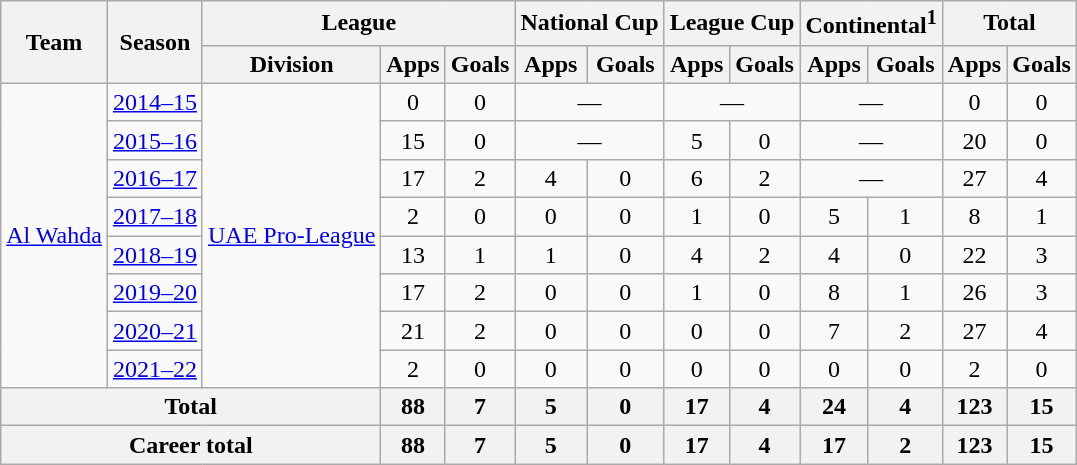<table class="wikitable" style=text-align:center>
<tr>
<th rowspan=2>Team</th>
<th rowspan=2>Season</th>
<th colspan=3>League</th>
<th colspan=2>National Cup</th>
<th colspan=2>League Cup</th>
<th colspan=2>Continental<sup>1</sup></th>
<th colspan=2>Total</th>
</tr>
<tr>
<th>Division</th>
<th>Apps</th>
<th>Goals</th>
<th>Apps</th>
<th>Goals</th>
<th>Apps</th>
<th>Goals</th>
<th>Apps</th>
<th>Goals</th>
<th>Apps</th>
<th>Goals</th>
</tr>
<tr>
<td rowspan="8"><a href='#'>Al Wahda</a></td>
<td><a href='#'>2014–15</a></td>
<td rowspan="8"><a href='#'>UAE Pro-League</a></td>
<td>0</td>
<td>0</td>
<td colspan="2">—</td>
<td colspan="2">—</td>
<td colspan="2">—</td>
<td>0</td>
<td>0</td>
</tr>
<tr>
<td><a href='#'>2015–16</a></td>
<td>15</td>
<td>0</td>
<td colspan="2">—</td>
<td>5</td>
<td>0</td>
<td colspan="2">—</td>
<td>20</td>
<td>0</td>
</tr>
<tr>
<td><a href='#'>2016–17</a></td>
<td>17</td>
<td>2</td>
<td>4</td>
<td>0</td>
<td>6</td>
<td>2</td>
<td colspan="2">—</td>
<td>27</td>
<td>4</td>
</tr>
<tr>
<td><a href='#'>2017–18</a></td>
<td>2</td>
<td>0</td>
<td>0</td>
<td>0</td>
<td>1</td>
<td>0</td>
<td>5</td>
<td>1</td>
<td>8</td>
<td>1</td>
</tr>
<tr>
<td><a href='#'>2018–19</a></td>
<td>13</td>
<td>1</td>
<td>1</td>
<td>0</td>
<td>4</td>
<td>2</td>
<td>4</td>
<td>0</td>
<td>22</td>
<td>3</td>
</tr>
<tr>
<td><a href='#'>2019–20</a></td>
<td>17</td>
<td>2</td>
<td>0</td>
<td>0</td>
<td>1</td>
<td>0</td>
<td>8</td>
<td>1</td>
<td>26</td>
<td>3</td>
</tr>
<tr>
<td><a href='#'>2020–21</a></td>
<td>21</td>
<td>2</td>
<td>0</td>
<td>0</td>
<td>0</td>
<td>0</td>
<td>7</td>
<td>2</td>
<td>27</td>
<td>4</td>
</tr>
<tr>
<td><a href='#'>2021–22</a></td>
<td>2</td>
<td>0</td>
<td>0</td>
<td>0</td>
<td>0</td>
<td>0</td>
<td>0</td>
<td>0</td>
<td>2</td>
<td>0</td>
</tr>
<tr>
<th colspan=3>Total</th>
<th>88</th>
<th>7</th>
<th>5</th>
<th>0</th>
<th>17</th>
<th>4</th>
<th>24</th>
<th>4</th>
<th>123</th>
<th>15</th>
</tr>
<tr>
<th colspan="3" align=center>Career total</th>
<th>88</th>
<th>7</th>
<th>5</th>
<th>0</th>
<th>17</th>
<th>4</th>
<th>17</th>
<th>2</th>
<th>123</th>
<th>15</th>
</tr>
</table>
